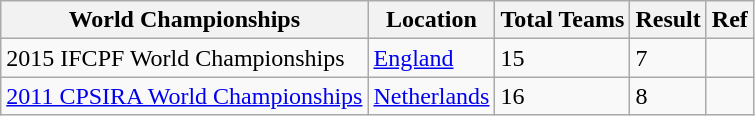<table class="wikitable">
<tr>
<th>World Championships</th>
<th>Location</th>
<th>Total Teams</th>
<th>Result</th>
<th>Ref</th>
</tr>
<tr>
<td>2015 IFCPF World Championships</td>
<td><a href='#'>England</a></td>
<td>15</td>
<td>7</td>
<td></td>
</tr>
<tr>
<td><a href='#'>2011 CPSIRA World Championships</a></td>
<td><a href='#'>Netherlands</a></td>
<td>16</td>
<td>8</td>
<td></td>
</tr>
</table>
